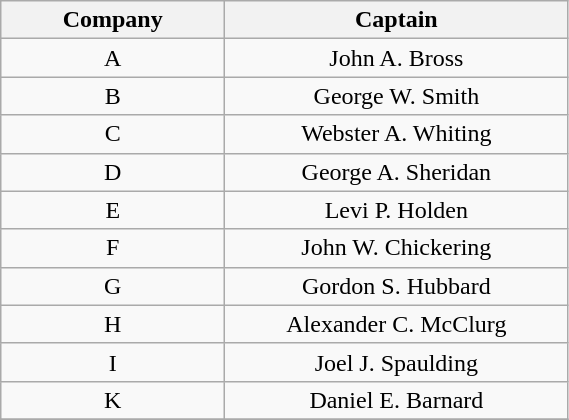<table class="wikitable" style="text-align:center; width:30%;">
<tr>
<th width=10%>Company</th>
<th width=20%>Captain</th>
</tr>
<tr>
<td rowspan=1>A</td>
<td>John A. Bross</td>
</tr>
<tr>
<td rowspan=1>B</td>
<td>George W. Smith</td>
</tr>
<tr>
<td rowspan=1>C</td>
<td>Webster A. Whiting</td>
</tr>
<tr>
<td rowspan=1>D</td>
<td>George A. Sheridan</td>
</tr>
<tr>
<td rowspan=1>E</td>
<td>Levi P. Holden</td>
</tr>
<tr>
<td rowspan=1>F</td>
<td>John W. Chickering</td>
</tr>
<tr>
<td rowspan=1>G</td>
<td>Gordon S. Hubbard</td>
</tr>
<tr>
<td rowspan=1>H</td>
<td>Alexander C. McClurg</td>
</tr>
<tr>
<td rowspan=1>I</td>
<td>Joel J. Spaulding</td>
</tr>
<tr>
<td rowspan=1>K</td>
<td>Daniel E. Barnard</td>
</tr>
<tr>
</tr>
</table>
